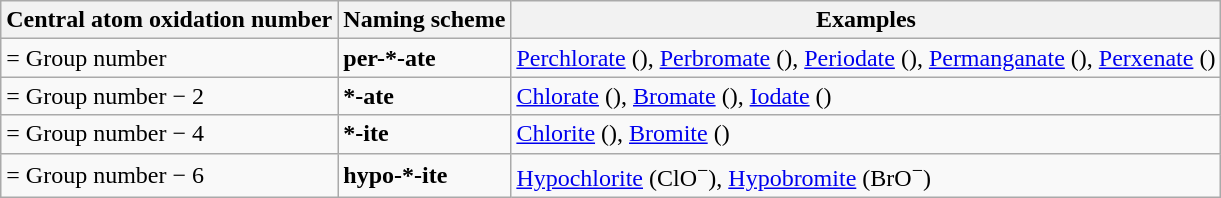<table class=wikitable>
<tr>
<th>Central atom oxidation number</th>
<th>Naming scheme</th>
<th>Examples</th>
</tr>
<tr>
<td>= Group number</td>
<td><strong>per-*-ate</strong></td>
<td><a href='#'>Perchlorate</a> (), <a href='#'>Perbromate</a> (), <a href='#'>Periodate</a> (), <a href='#'>Permanganate</a> (), <a href='#'>Perxenate</a> ()</td>
</tr>
<tr>
<td>= Group number − 2</td>
<td><strong>*-ate</strong></td>
<td><a href='#'>Chlorate</a> (), <a href='#'>Bromate</a> (), <a href='#'>Iodate</a> ()</td>
</tr>
<tr>
<td>= Group number − 4</td>
<td><strong>*-ite</strong></td>
<td><a href='#'>Chlorite</a> (), <a href='#'>Bromite</a> ()</td>
</tr>
<tr>
<td>= Group number − 6</td>
<td><strong>hypo-*-ite</strong></td>
<td><a href='#'>Hypochlorite</a> (ClO<sup>−</sup>), <a href='#'>Hypobromite</a> (BrO<sup>−</sup>)</td>
</tr>
</table>
